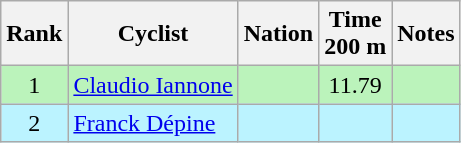<table class="wikitable sortable" style="text-align:center">
<tr>
<th>Rank</th>
<th>Cyclist</th>
<th>Nation</th>
<th>Time<br>200 m</th>
<th>Notes</th>
</tr>
<tr bgcolor=bbf3bb>
<td>1</td>
<td align=left><a href='#'>Claudio Iannone</a></td>
<td align=left></td>
<td>11.79</td>
<td></td>
</tr>
<tr bgcolor=bbf3ff>
<td>2</td>
<td align=left><a href='#'>Franck Dépine</a></td>
<td align=left></td>
<td></td>
<td></td>
</tr>
</table>
